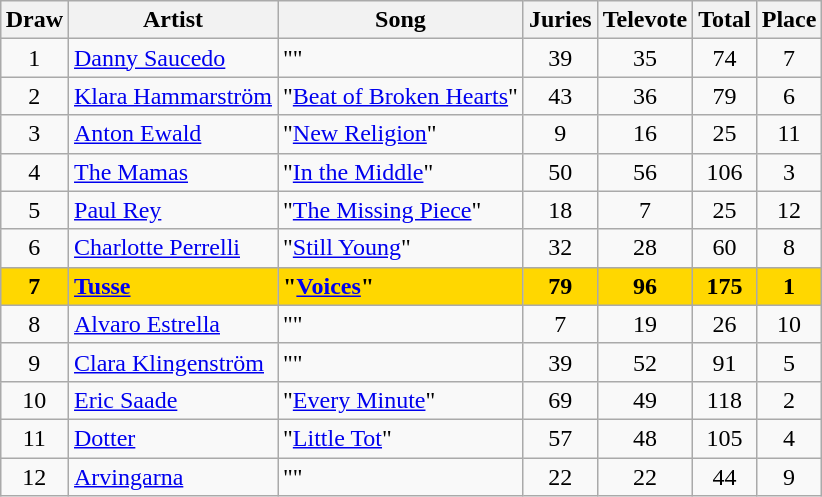<table class="sortable wikitable" style="margin: 1em auto 1em auto; text-align:center;">
<tr>
<th>Draw</th>
<th>Artist</th>
<th>Song</th>
<th>Juries</th>
<th>Televote</th>
<th>Total</th>
<th>Place</th>
</tr>
<tr>
<td>1</td>
<td align="left"><a href='#'>Danny Saucedo</a></td>
<td align="left">""</td>
<td>39</td>
<td>35</td>
<td>74</td>
<td>7</td>
</tr>
<tr>
<td>2</td>
<td align="left"><a href='#'>Klara Hammarström</a></td>
<td align="left">"<a href='#'>Beat of Broken Hearts</a>"</td>
<td>43</td>
<td>36</td>
<td>79</td>
<td>6</td>
</tr>
<tr>
<td>3</td>
<td align="left"><a href='#'>Anton Ewald</a></td>
<td align="left">"<a href='#'>New Religion</a>"</td>
<td>9</td>
<td>16</td>
<td>25</td>
<td>11</td>
</tr>
<tr>
<td>4</td>
<td align="left"><a href='#'>The Mamas</a></td>
<td align="left">"<a href='#'>In the Middle</a>"</td>
<td>50</td>
<td>56</td>
<td>106</td>
<td>3</td>
</tr>
<tr>
<td>5</td>
<td align="left"><a href='#'>Paul Rey</a></td>
<td align="left">"<a href='#'>The Missing Piece</a>"</td>
<td>18</td>
<td>7</td>
<td>25</td>
<td>12</td>
</tr>
<tr>
<td>6</td>
<td align="left"><a href='#'>Charlotte Perrelli</a></td>
<td align="left">"<a href='#'>Still Young</a>"</td>
<td>32</td>
<td>28</td>
<td>60</td>
<td>8</td>
</tr>
<tr style="font-weight:bold; background:gold;">
<td>7</td>
<td align="left"><a href='#'>Tusse</a></td>
<td align="left">"<a href='#'>Voices</a>"</td>
<td>79</td>
<td>96</td>
<td>175</td>
<td>1</td>
</tr>
<tr>
<td>8</td>
<td align="left"><a href='#'>Alvaro Estrella</a></td>
<td align="left">""</td>
<td>7</td>
<td>19</td>
<td>26</td>
<td>10</td>
</tr>
<tr>
<td>9</td>
<td align="left"><a href='#'>Clara Klingenström</a></td>
<td align="left">""</td>
<td>39</td>
<td>52</td>
<td>91</td>
<td>5</td>
</tr>
<tr>
<td>10</td>
<td align="left"><a href='#'>Eric Saade</a></td>
<td align="left">"<a href='#'>Every Minute</a>"</td>
<td>69</td>
<td>49</td>
<td>118</td>
<td>2</td>
</tr>
<tr>
<td>11</td>
<td align="left"><a href='#'>Dotter</a></td>
<td align="left">"<a href='#'>Little Tot</a>"</td>
<td>57</td>
<td>48</td>
<td>105</td>
<td>4</td>
</tr>
<tr>
<td>12</td>
<td align="left"><a href='#'>Arvingarna</a></td>
<td align="left">""</td>
<td>22</td>
<td>22</td>
<td>44</td>
<td>9</td>
</tr>
</table>
